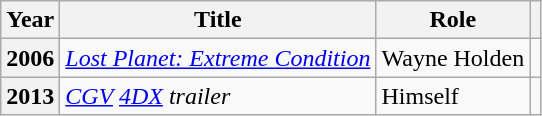<table class="wikitable sortable plainrowheaders">
<tr>
<th>Year</th>
<th>Title</th>
<th>Role</th>
<th class="unsortable"></th>
</tr>
<tr>
<th scope="row">2006</th>
<td><em><a href='#'>Lost Planet: Extreme Condition</a></em></td>
<td>Wayne Holden</td>
<td></td>
</tr>
<tr>
<th scope="row">2013</th>
<td><em><a href='#'>CGV</a> <a href='#'>4DX</a> trailer</em></td>
<td>Himself</td>
<td style="text-align:center;"></td>
</tr>
</table>
